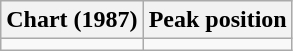<table class="wikitable">
<tr>
<th>Chart (1987)</th>
<th>Peak position</th>
</tr>
<tr>
<td></td>
</tr>
</table>
